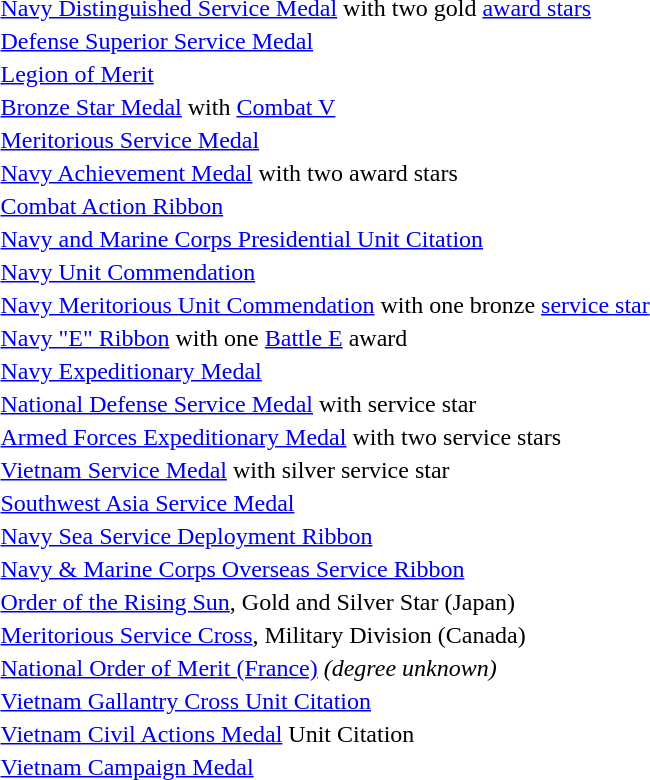<table>
<tr>
<td><span></span><span></span></td>
<td><a href='#'>Navy Distinguished Service Medal</a> with two gold <a href='#'>award stars</a></td>
</tr>
<tr>
<td></td>
<td><a href='#'>Defense Superior Service Medal</a></td>
</tr>
<tr>
<td></td>
<td><a href='#'>Legion of Merit</a></td>
</tr>
<tr>
<td></td>
<td><a href='#'>Bronze Star Medal</a> with <a href='#'>Combat V</a></td>
</tr>
<tr>
<td></td>
<td><a href='#'>Meritorious Service Medal</a></td>
</tr>
<tr>
<td><span></span><span></span></td>
<td><a href='#'>Navy Achievement Medal</a> with two award stars</td>
</tr>
<tr>
<td></td>
<td><a href='#'>Combat Action Ribbon</a></td>
</tr>
<tr>
<td></td>
<td><a href='#'>Navy and Marine Corps Presidential Unit Citation</a></td>
</tr>
<tr>
<td></td>
<td><a href='#'>Navy Unit Commendation</a></td>
</tr>
<tr>
<td></td>
<td><a href='#'>Navy Meritorious Unit Commendation</a> with one bronze <a href='#'>service star</a></td>
</tr>
<tr>
<td></td>
<td><a href='#'>Navy "E" Ribbon</a> with one <a href='#'>Battle E</a> award</td>
</tr>
<tr>
<td></td>
<td><a href='#'>Navy Expeditionary Medal</a></td>
</tr>
<tr>
<td></td>
<td><a href='#'>National Defense Service Medal</a> with service star</td>
</tr>
<tr>
<td><span></span><span></span></td>
<td><a href='#'>Armed Forces Expeditionary Medal</a> with two service stars</td>
</tr>
<tr>
<td></td>
<td><a href='#'>Vietnam Service Medal</a> with silver service star</td>
</tr>
<tr>
<td></td>
<td><a href='#'>Southwest Asia Service Medal</a></td>
</tr>
<tr>
<td></td>
<td><a href='#'>Navy Sea Service Deployment Ribbon</a></td>
</tr>
<tr>
<td></td>
<td><a href='#'>Navy & Marine Corps Overseas Service Ribbon</a></td>
</tr>
<tr>
<td></td>
<td><a href='#'>Order of the Rising Sun</a>, Gold and Silver Star (Japan)</td>
</tr>
<tr>
<td></td>
<td><a href='#'>Meritorious Service Cross</a>, Military Division (Canada)</td>
</tr>
<tr>
<td></td>
<td><a href='#'>National Order of Merit (France)</a> <em>(degree unknown)</em></td>
</tr>
<tr>
<td></td>
<td><a href='#'>Vietnam Gallantry Cross Unit Citation</a></td>
</tr>
<tr>
<td></td>
<td><a href='#'>Vietnam Civil Actions Medal</a> Unit Citation</td>
</tr>
<tr>
<td></td>
<td><a href='#'>Vietnam Campaign Medal</a></td>
</tr>
</table>
